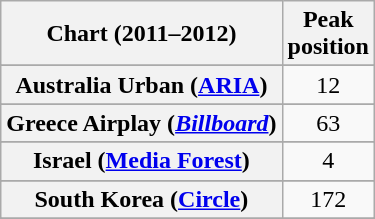<table class="wikitable sortable plainrowheaders" style="text-align:center;">
<tr>
<th scope="col">Chart (2011–2012)</th>
<th scope="col">Peak<br>position</th>
</tr>
<tr>
</tr>
<tr>
<th scope="row">Australia Urban (<a href='#'>ARIA</a>)</th>
<td>12</td>
</tr>
<tr>
</tr>
<tr>
</tr>
<tr>
</tr>
<tr>
</tr>
<tr>
</tr>
<tr>
<th scope="row">Greece Airplay (<em><a href='#'>Billboard</a></em>)</th>
<td>63</td>
</tr>
<tr>
</tr>
<tr>
<th scope="row">Israel (<a href='#'>Media Forest</a>)</th>
<td>4</td>
</tr>
<tr>
</tr>
<tr>
</tr>
<tr>
</tr>
<tr>
</tr>
<tr>
</tr>
<tr>
</tr>
<tr>
</tr>
<tr>
<th scope="row">South Korea (<a href='#'>Circle</a>)</th>
<td>172</td>
</tr>
<tr>
</tr>
<tr>
</tr>
<tr>
</tr>
<tr>
</tr>
<tr>
</tr>
<tr>
</tr>
<tr>
</tr>
<tr>
</tr>
<tr>
</tr>
</table>
